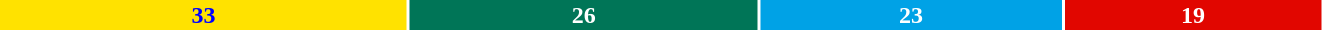<table style="width:70%; font-weight:bold; text-align:center">
<tr>
<td style="background:#FFE200; width:27%; color:#0000FF">33</td>
<td style="background:#007557; width:23%; color:white">26</td>
<td style="background:#00A2E6; width:20%; color:white">23</td>
<td style="background:#E10600; width:17%; color:white">19</td>
</tr>
<tr>
<td><a href='#'></a></td>
<td><a href='#'></a></td>
<td><a href='#'></a></td>
<td><a href='#'></a></td>
</tr>
</table>
